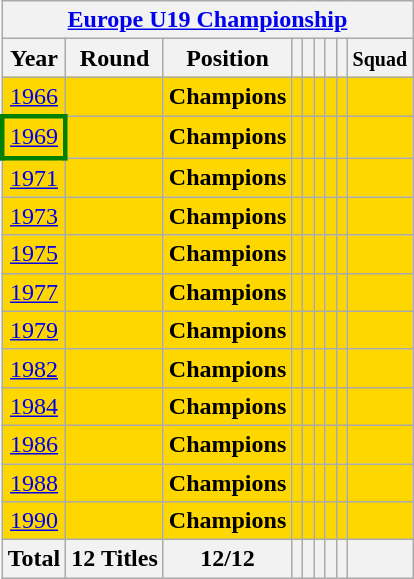<table class="wikitable" style="text-align: center;">
<tr>
<th colspan=9><a href='#'>Europe U19 Championship</a></th>
</tr>
<tr>
<th>Year</th>
<th>Round</th>
<th>Position</th>
<th></th>
<th></th>
<th></th>
<th></th>
<th></th>
<th><small>Squad</small></th>
</tr>
<tr bgcolor=gold>
<td> <a href='#'>1966</a></td>
<td></td>
<td><strong>Champions</strong></td>
<td></td>
<td></td>
<td></td>
<td></td>
<td></td>
<td></td>
</tr>
<tr bgcolor=gold>
<td style="border:3px solid green"> <a href='#'>1969</a></td>
<td></td>
<td><strong>Champions</strong></td>
<td></td>
<td></td>
<td></td>
<td></td>
<td></td>
<td></td>
</tr>
<tr bgcolor=gold>
<td> <a href='#'>1971</a></td>
<td></td>
<td><strong>Champions</strong></td>
<td></td>
<td></td>
<td></td>
<td></td>
<td></td>
<td></td>
</tr>
<tr bgcolor=gold>
<td> <a href='#'>1973</a></td>
<td></td>
<td><strong>Champions</strong></td>
<td></td>
<td></td>
<td></td>
<td></td>
<td></td>
<td></td>
</tr>
<tr bgcolor=gold>
<td> <a href='#'>1975</a></td>
<td></td>
<td><strong>Champions</strong></td>
<td></td>
<td></td>
<td></td>
<td></td>
<td></td>
<td></td>
</tr>
<tr bgcolor=gold>
<td> <a href='#'>1977</a></td>
<td></td>
<td><strong>Champions</strong></td>
<td></td>
<td></td>
<td></td>
<td></td>
<td></td>
<td></td>
</tr>
<tr bgcolor=gold>
<td> <a href='#'>1979</a></td>
<td></td>
<td><strong>Champions</strong></td>
<td></td>
<td></td>
<td></td>
<td></td>
<td></td>
<td></td>
</tr>
<tr bgcolor=gold>
<td> <a href='#'>1982</a></td>
<td></td>
<td><strong>Champions</strong></td>
<td></td>
<td></td>
<td></td>
<td></td>
<td></td>
<td></td>
</tr>
<tr bgcolor=gold>
<td> <a href='#'>1984</a></td>
<td></td>
<td><strong>Champions</strong></td>
<td></td>
<td></td>
<td></td>
<td></td>
<td></td>
<td></td>
</tr>
<tr bgcolor=gold>
<td> <a href='#'>1986</a></td>
<td></td>
<td><strong>Champions</strong></td>
<td></td>
<td></td>
<td></td>
<td></td>
<td></td>
<td></td>
</tr>
<tr bgcolor=gold>
<td> <a href='#'>1988</a></td>
<td></td>
<td><strong>Champions</strong></td>
<td></td>
<td></td>
<td></td>
<td></td>
<td></td>
<td></td>
</tr>
<tr bgcolor=gold>
<td> <a href='#'>1990</a></td>
<td></td>
<td><strong>Champions</strong></td>
<td></td>
<td></td>
<td></td>
<td></td>
<td></td>
<td></td>
</tr>
<tr>
<th>Total</th>
<th>12 Titles</th>
<th>12/12</th>
<th></th>
<th></th>
<th></th>
<th></th>
<th></th>
<th></th>
</tr>
</table>
